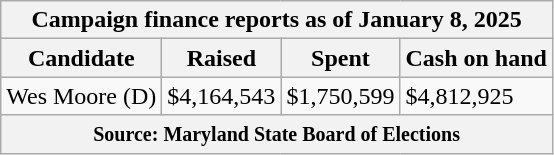<table class="wikitable sortable">
<tr>
<th colspan=4>Campaign finance reports as of January 8, 2025</th>
</tr>
<tr style="text-align:center;">
<th>Candidate</th>
<th>Raised</th>
<th>Spent</th>
<th>Cash on hand</th>
</tr>
<tr>
<td>Wes Moore (D) </td>
<td>$4,164,543</td>
<td>$1,750,599</td>
<td>$4,812,925</td>
</tr>
<tr>
<th colspan="4"><small>Source: Maryland State Board of Elections</small></th>
</tr>
</table>
